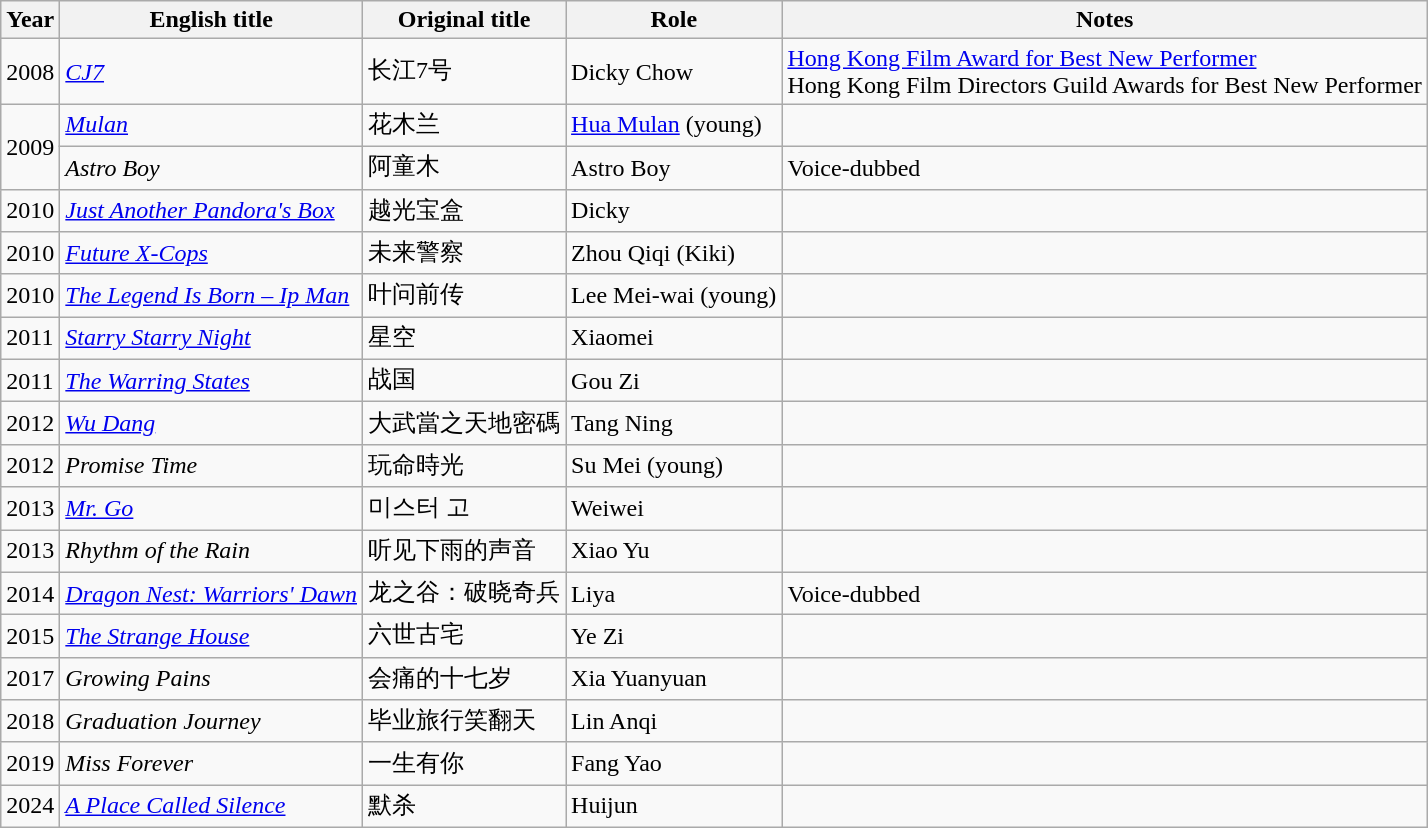<table class="wikitable sortable">
<tr>
<th>Year</th>
<th>English title</th>
<th>Original title</th>
<th>Role</th>
<th class="unsortable">Notes</th>
</tr>
<tr>
<td>2008</td>
<td><em><a href='#'>CJ7</a></em></td>
<td>长江7号</td>
<td>Dicky Chow</td>
<td><a href='#'>Hong Kong Film Award for Best New Performer</a><br>Hong Kong Film Directors Guild Awards for Best New Performer</td>
</tr>
<tr>
<td rowspan=2>2009</td>
<td><em><a href='#'>Mulan</a></em></td>
<td>花木兰</td>
<td><a href='#'>Hua Mulan</a> (young)</td>
<td></td>
</tr>
<tr>
<td><em>Astro Boy</em></td>
<td>阿童木</td>
<td>Astro Boy</td>
<td>Voice-dubbed</td>
</tr>
<tr>
<td>2010</td>
<td><em><a href='#'>Just Another Pandora's Box</a></em></td>
<td>越光宝盒</td>
<td>Dicky</td>
<td></td>
</tr>
<tr>
<td>2010</td>
<td><em><a href='#'>Future X-Cops</a></em></td>
<td>未来警察</td>
<td>Zhou Qiqi (Kiki)</td>
<td></td>
</tr>
<tr>
<td>2010</td>
<td><em><a href='#'>The Legend Is Born – Ip Man</a></em></td>
<td>叶问前传</td>
<td>Lee Mei-wai (young)</td>
<td></td>
</tr>
<tr>
<td>2011</td>
<td><em><a href='#'>Starry Starry Night</a></em></td>
<td>星空</td>
<td>Xiaomei</td>
<td></td>
</tr>
<tr>
<td>2011</td>
<td><em><a href='#'>The Warring States</a></em></td>
<td>战国</td>
<td>Gou Zi</td>
<td></td>
</tr>
<tr>
<td>2012</td>
<td><em><a href='#'>Wu Dang</a></em></td>
<td>大武當之天地密碼</td>
<td>Tang Ning</td>
<td></td>
</tr>
<tr>
<td>2012</td>
<td><em>Promise Time</em></td>
<td>玩命時光</td>
<td>Su Mei (young)</td>
<td></td>
</tr>
<tr>
<td>2013</td>
<td><em><a href='#'>Mr. Go</a></em></td>
<td>미스터 고</td>
<td>Weiwei</td>
<td></td>
</tr>
<tr>
<td>2013</td>
<td><em>Rhythm of the Rain</em></td>
<td>听见下雨的声音</td>
<td>Xiao Yu</td>
<td></td>
</tr>
<tr>
<td>2014</td>
<td><em><a href='#'>Dragon Nest: Warriors' Dawn</a></em></td>
<td>龙之谷：破晓奇兵</td>
<td>Liya</td>
<td>Voice-dubbed</td>
</tr>
<tr>
<td>2015</td>
<td><em><a href='#'>The Strange House</a></em></td>
<td>六世古宅</td>
<td>Ye Zi</td>
<td></td>
</tr>
<tr>
<td>2017</td>
<td><em>Growing Pains</em></td>
<td>会痛的十七岁</td>
<td>Xia Yuanyuan</td>
<td></td>
</tr>
<tr>
<td>2018</td>
<td><em>Graduation Journey</em></td>
<td>毕业旅行笑翻天</td>
<td>Lin Anqi</td>
<td></td>
</tr>
<tr>
<td>2019</td>
<td><em>Miss Forever</em></td>
<td>一生有你</td>
<td>Fang Yao</td>
<td></td>
</tr>
<tr>
<td>2024</td>
<td><em><a href='#'>A Place Called Silence</a></em></td>
<td>默杀</td>
<td>Huijun</td>
<td></td>
</tr>
</table>
